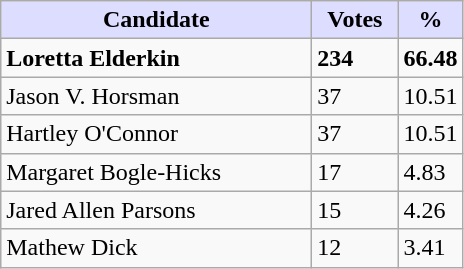<table class="wikitable">
<tr>
<th style="background:#ddf; width:200px;">Candidate</th>
<th style="background:#ddf; width:50px;">Votes</th>
<th style="background:#ddf; width:30px;">%</th>
</tr>
<tr>
<td><strong>Loretta Elderkin</strong></td>
<td><strong>234</strong></td>
<td><strong>66.48</strong></td>
</tr>
<tr>
<td>Jason V. Horsman</td>
<td>37</td>
<td>10.51</td>
</tr>
<tr>
<td>Hartley O'Connor</td>
<td>37</td>
<td>10.51</td>
</tr>
<tr>
<td>Margaret Bogle-Hicks</td>
<td>17</td>
<td>4.83</td>
</tr>
<tr>
<td>Jared Allen Parsons</td>
<td>15</td>
<td>4.26</td>
</tr>
<tr>
<td>Mathew Dick</td>
<td>12</td>
<td>3.41</td>
</tr>
</table>
